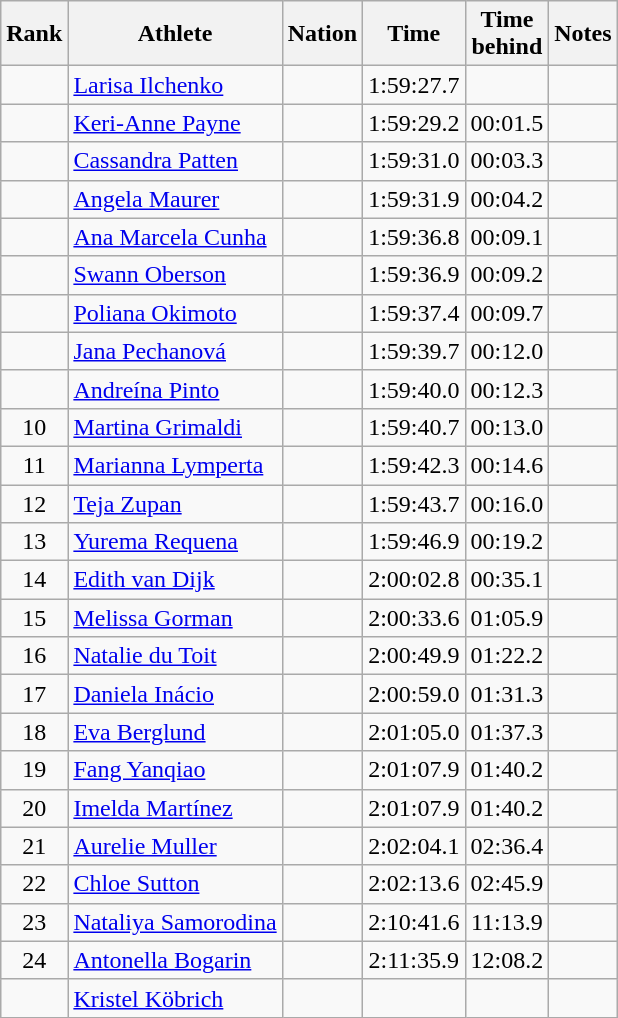<table class="wikitable sortable" style="text-align:center">
<tr>
<th>Rank</th>
<th>Athlete</th>
<th>Nation</th>
<th>Time</th>
<th>Time<br>behind</th>
<th>Notes</th>
</tr>
<tr>
<td></td>
<td align="left"><a href='#'>Larisa Ilchenko</a></td>
<td align="left"></td>
<td>1:59:27.7</td>
<td></td>
<td></td>
</tr>
<tr>
<td></td>
<td align="left"><a href='#'>Keri-Anne Payne</a></td>
<td align="left"></td>
<td>1:59:29.2</td>
<td><span>00:0</span>1.5</td>
<td></td>
</tr>
<tr>
<td></td>
<td align="left"><a href='#'>Cassandra Patten</a></td>
<td align="left"></td>
<td>1:59:31.0</td>
<td><span>00:0</span>3.3</td>
<td></td>
</tr>
<tr>
<td></td>
<td align="left"><a href='#'>Angela Maurer</a></td>
<td align="left"></td>
<td>1:59:31.9</td>
<td><span>00:0</span>4.2</td>
<td></td>
</tr>
<tr>
<td></td>
<td align="left"><a href='#'>Ana Marcela Cunha</a></td>
<td align="left"></td>
<td>1:59:36.8</td>
<td><span>00:0</span>9.1</td>
<td></td>
</tr>
<tr>
<td></td>
<td align="left"><a href='#'>Swann Oberson</a></td>
<td align="left"></td>
<td>1:59:36.9</td>
<td><span>00:0</span>9.2</td>
<td></td>
</tr>
<tr>
<td></td>
<td align="left"><a href='#'>Poliana Okimoto</a></td>
<td align="left"></td>
<td>1:59:37.4</td>
<td><span>00:0</span>9.7</td>
<td></td>
</tr>
<tr>
<td></td>
<td align="left"><a href='#'>Jana Pechanová</a></td>
<td align="left"></td>
<td>1:59:39.7</td>
<td><span>00:</span>12.0</td>
<td></td>
</tr>
<tr>
<td></td>
<td align="left"><a href='#'>Andreína Pinto</a></td>
<td align="left"></td>
<td>1:59:40.0</td>
<td><span>00:</span>12.3</td>
<td></td>
</tr>
<tr>
<td>10</td>
<td align="left"><a href='#'>Martina Grimaldi</a></td>
<td align="left"></td>
<td>1:59:40.7</td>
<td><span>00:</span>13.0</td>
<td></td>
</tr>
<tr>
<td>11</td>
<td align="left"><a href='#'>Marianna Lymperta</a></td>
<td align="left"></td>
<td>1:59:42.3</td>
<td><span>00:</span>14.6</td>
<td></td>
</tr>
<tr>
<td>12</td>
<td align="left"><a href='#'>Teja Zupan</a></td>
<td align="left"></td>
<td>1:59:43.7</td>
<td><span>00:</span>16.0</td>
<td></td>
</tr>
<tr>
<td>13</td>
<td align="left"><a href='#'>Yurema Requena</a></td>
<td align="left"></td>
<td>1:59:46.9</td>
<td><span>00:</span>19.2</td>
<td></td>
</tr>
<tr>
<td>14</td>
<td align="left"><a href='#'>Edith van Dijk</a></td>
<td align="left"></td>
<td>2:00:02.8</td>
<td><span>00:</span>35.1</td>
<td></td>
</tr>
<tr>
<td>15</td>
<td align="left"><a href='#'>Melissa Gorman</a></td>
<td align="left"></td>
<td>2:00:33.6</td>
<td><span>0</span>1:05.9</td>
<td></td>
</tr>
<tr>
<td>16</td>
<td align="left"><a href='#'>Natalie du Toit</a></td>
<td align="left"></td>
<td>2:00:49.9</td>
<td><span>0</span>1:22.2</td>
<td></td>
</tr>
<tr>
<td>17</td>
<td align="left"><a href='#'>Daniela Inácio</a></td>
<td align="left"></td>
<td>2:00:59.0</td>
<td><span>0</span>1:31.3</td>
<td></td>
</tr>
<tr>
<td>18</td>
<td align="left"><a href='#'>Eva Berglund</a></td>
<td align="left"></td>
<td>2:01:05.0</td>
<td><span>0</span>1:37.3</td>
<td></td>
</tr>
<tr>
<td>19</td>
<td align="left"><a href='#'>Fang Yanqiao</a></td>
<td align="left"></td>
<td>2:01:07.9</td>
<td><span>0</span>1:40.2</td>
<td></td>
</tr>
<tr>
<td>20</td>
<td align="left"><a href='#'>Imelda Martínez</a></td>
<td align="left"></td>
<td>2:01:07.9</td>
<td><span>0</span>1:40.2</td>
<td></td>
</tr>
<tr>
<td>21</td>
<td align="left"><a href='#'>Aurelie Muller</a></td>
<td align="left"></td>
<td>2:02:04.1</td>
<td><span>0</span>2:36.4</td>
<td></td>
</tr>
<tr>
<td>22</td>
<td align="left"><a href='#'>Chloe Sutton</a></td>
<td align="left"></td>
<td>2:02:13.6</td>
<td><span>0</span>2:45.9</td>
<td></td>
</tr>
<tr>
<td>23</td>
<td align="left"><a href='#'>Nataliya Samorodina</a></td>
<td align="left"></td>
<td>2:10:41.6</td>
<td>11:13.9</td>
<td></td>
</tr>
<tr>
<td>24</td>
<td align="left"><a href='#'>Antonella Bogarin</a></td>
<td align="left"></td>
<td>2:11:35.9</td>
<td>12:08.2</td>
<td></td>
</tr>
<tr>
<td></td>
<td align="left"><a href='#'>Kristel Köbrich</a></td>
<td align="left"></td>
<td></td>
<td></td>
<td></td>
</tr>
</table>
